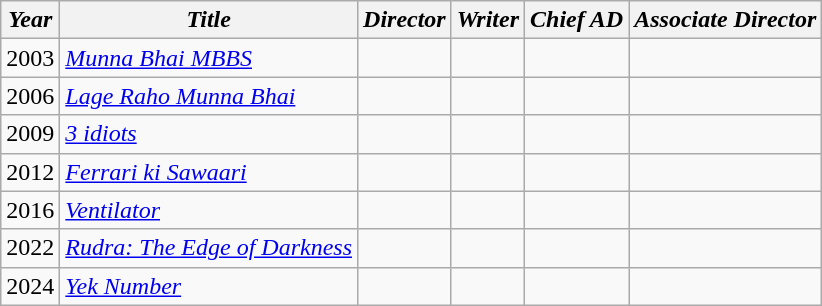<table class="wikitable">
<tr>
<th><em>Year</em></th>
<th><em>Title</em></th>
<th><em>Director</em></th>
<th><em>Writer</em></th>
<th><em>Chief  AD</em></th>
<th><em>Associate  Director</em></th>
</tr>
<tr>
<td>2003</td>
<td><em><a href='#'>Munna Bhai MBBS</a></em></td>
<td></td>
<td></td>
<td></td>
<td></td>
</tr>
<tr>
<td>2006</td>
<td><em><a href='#'>Lage Raho Munna Bhai</a></em></td>
<td></td>
<td></td>
<td></td>
<td></td>
</tr>
<tr>
<td>2009</td>
<td><a href='#'><em>3 idiots</em></a></td>
<td></td>
<td></td>
<td></td>
<td></td>
</tr>
<tr>
<td>2012</td>
<td><a href='#'><em>Ferrari ki Sawaari</em></a></td>
<td></td>
<td></td>
<td></td>
<td></td>
</tr>
<tr>
<td>2016</td>
<td><em><a href='#'>Ventilator</a></em></td>
<td></td>
<td></td>
<td></td>
<td></td>
</tr>
<tr>
<td>2022</td>
<td><em><a href='#'>Rudra: The Edge of Darkness</a></em></td>
<td></td>
<td></td>
<td></td>
<td></td>
</tr>
<tr>
<td>2024</td>
<td><em><a href='#'>Yek Number</a></em></td>
<td></td>
<td></td>
<td></td>
<td></td>
</tr>
</table>
